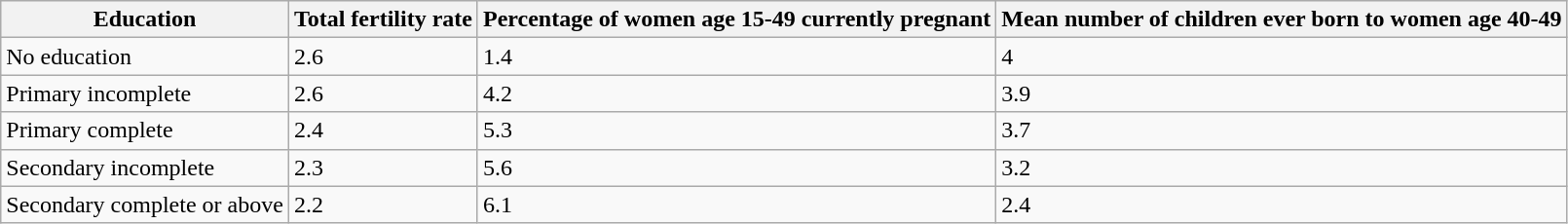<table class="wikitable">
<tr>
<th>Education</th>
<th>Total fertility rate</th>
<th>Percentage of women age 15-49 currently pregnant</th>
<th>Mean number of children ever born to women age 40-49</th>
</tr>
<tr>
<td>No education</td>
<td>2.6</td>
<td>1.4</td>
<td>4</td>
</tr>
<tr>
<td>Primary incomplete</td>
<td>2.6</td>
<td>4.2</td>
<td>3.9</td>
</tr>
<tr>
<td>Primary complete</td>
<td>2.4</td>
<td>5.3</td>
<td>3.7</td>
</tr>
<tr>
<td>Secondary incomplete</td>
<td>2.3</td>
<td>5.6</td>
<td>3.2</td>
</tr>
<tr>
<td>Secondary complete or above</td>
<td>2.2</td>
<td>6.1</td>
<td>2.4</td>
</tr>
</table>
